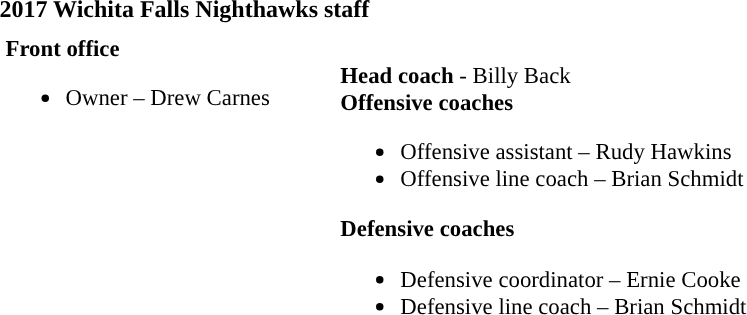<table class="toccolours" style="text-align: left;">
<tr>
<th colspan="7"><strong>2017 Wichita Falls Nighthawks staff</strong></th>
</tr>
<tr>
<td colspan="7" style="text-align:right;"></td>
</tr>
<tr>
<td valign="top"></td>
<td style="font-size:95%; vertical-align:top;"><strong>Front office</strong><br><ul><li>Owner – Drew Carnes</li></ul></td>
<td width="35"> </td>
<td valign="top"></td>
<td style="font-size:95%; vertical-align:top;"><br><strong>Head coach</strong> - Billy Back<br><strong>Offensive coaches</strong><ul><li>Offensive assistant – Rudy Hawkins</li><li>Offensive line coach – Brian Schmidt</li></ul><strong>Defensive coaches</strong><ul><li>Defensive coordinator – Ernie Cooke</li><li>Defensive line coach – Brian Schmidt</li></ul></td>
</tr>
</table>
